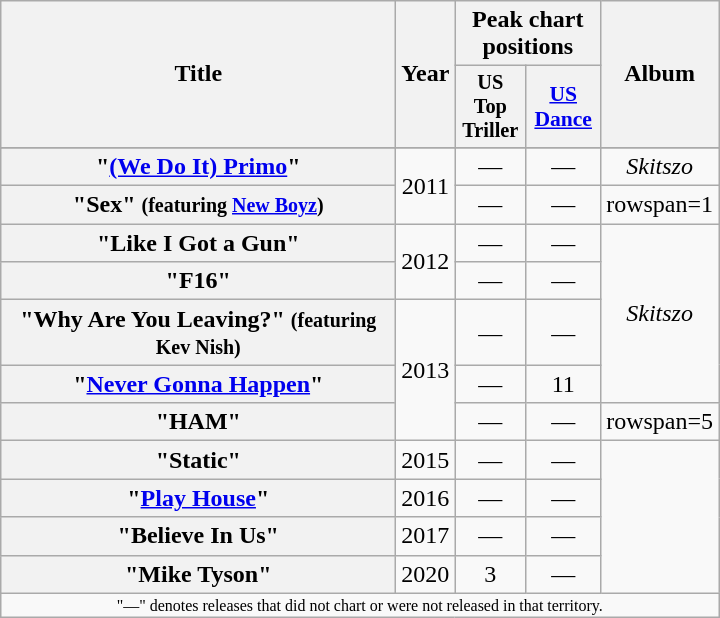<table class="wikitable plainrowheaders" style="text-align:center;" border="1">
<tr>
<th scope="col" rowspan=2 style="width:16em;">Title</th>
<th scope="col" rowspan=2>Year</th>
<th scope="col" colspan=2>Peak chart positions</th>
<th scope="col" rowspan=2>Album</th>
</tr>
<tr>
<th scope="col" style="width:3em;font-size:85%;">US Top Triller<br></th>
<th scope="col" style="width:3em;font-size:90%;"><a href='#'>US Dance</a><br></th>
</tr>
<tr>
</tr>
<tr>
<th scope="row">"<a href='#'>(We Do It) Primo</a>"</th>
<td rowspan=2>2011</td>
<td>—</td>
<td>—</td>
<td rowspan=1><em>Skitszo</em></td>
</tr>
<tr>
<th scope="row">"Sex" <small>(featuring <a href='#'>New Boyz</a>)</small></th>
<td>—</td>
<td>—</td>
<td>rowspan=1 </td>
</tr>
<tr>
<th scope="row">"Like I Got a Gun"</th>
<td rowspan=2>2012</td>
<td>—</td>
<td>—</td>
<td rowspan=4><em>Skitszo</em></td>
</tr>
<tr>
<th scope="row">"F16"</th>
<td>—</td>
<td>—</td>
</tr>
<tr>
<th scope="row">"Why Are You Leaving?" <small>(featuring Kev Nish)</small></th>
<td rowspan=3>2013</td>
<td>—</td>
<td>—</td>
</tr>
<tr>
<th scope="row">"<a href='#'>Never Gonna Happen</a>"</th>
<td>—</td>
<td>11</td>
</tr>
<tr>
<th scope="row">"HAM" </th>
<td>—</td>
<td>—</td>
<td>rowspan=5 </td>
</tr>
<tr>
<th scope="row">"Static"</th>
<td>2015</td>
<td>—</td>
<td>—</td>
</tr>
<tr>
<th scope="row">"<a href='#'>Play House</a>"</th>
<td>2016</td>
<td>—</td>
<td>—</td>
</tr>
<tr>
<th scope="row">"Believe In Us"</th>
<td>2017</td>
<td>—</td>
<td>—</td>
</tr>
<tr>
<th scope="row">"Mike Tyson" </th>
<td>2020</td>
<td>3</td>
<td>—</td>
</tr>
<tr>
<td align="center" colspan=6 style="font-size:8pt">"—" denotes releases that did not chart or were not released in that territory.</td>
</tr>
</table>
